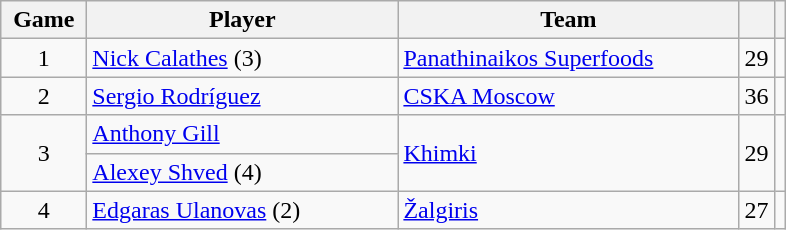<table class="wikitable sortable" style="text-align: center;">
<tr>
<th style="width:50px;">Game</th>
<th style="width:200px;">Player</th>
<th style="width:220px;">Team</th>
<th><a href='#'></a></th>
<th></th>
</tr>
<tr>
<td>1</td>
<td align="left"> <a href='#'>Nick Calathes</a> (3)</td>
<td align="left"> <a href='#'>Panathinaikos Superfoods</a></td>
<td>29</td>
<td></td>
</tr>
<tr>
<td>2</td>
<td align="left"> <a href='#'>Sergio Rodríguez</a></td>
<td align="left"> <a href='#'>CSKA Moscow</a></td>
<td>36</td>
<td></td>
</tr>
<tr>
<td rowspan=2>3</td>
<td align="left"> <a href='#'>Anthony Gill</a></td>
<td rowspan=2 align="left"> <a href='#'>Khimki</a></td>
<td rowspan=2>29</td>
<td rowspan=2></td>
</tr>
<tr>
<td align="left"> <a href='#'>Alexey Shved</a> (4)</td>
</tr>
<tr>
<td>4</td>
<td align="left"> <a href='#'>Edgaras Ulanovas</a> (2)</td>
<td align="left"> <a href='#'>Žalgiris</a></td>
<td>27</td>
<td></td>
</tr>
</table>
